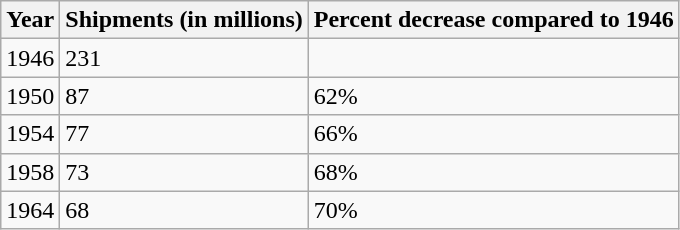<table class="wikitable floatright">
<tr>
<th>Year</th>
<th>Shipments (in millions)</th>
<th>Percent decrease compared to 1946</th>
</tr>
<tr>
<td>1946</td>
<td>231</td>
<td></td>
</tr>
<tr>
<td>1950</td>
<td>87</td>
<td>62%</td>
</tr>
<tr>
<td>1954</td>
<td>77</td>
<td>66%</td>
</tr>
<tr>
<td>1958</td>
<td>73</td>
<td>68%</td>
</tr>
<tr>
<td>1964</td>
<td>68</td>
<td>70%</td>
</tr>
</table>
